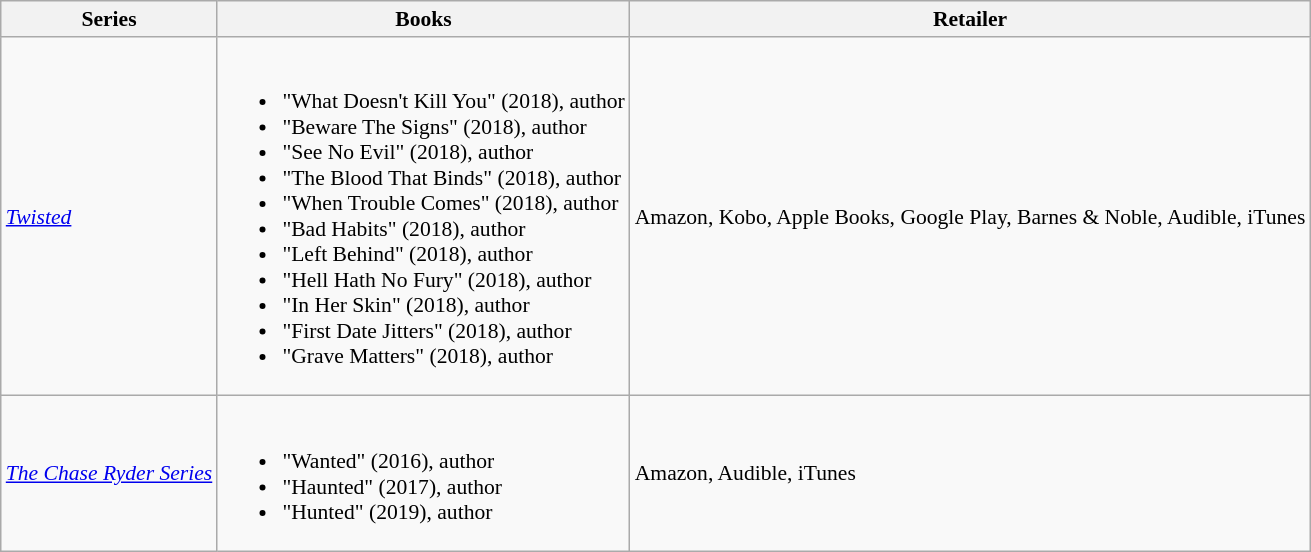<table class="wikitable" style="font-size: 90%;">
<tr>
<th>Series</th>
<th>Books</th>
<th>Retailer</th>
</tr>
<tr>
<td><em><a href='#'>Twisted</a></em></td>
<td><br><ul><li>"What Doesn't Kill You" (2018), author</li><li>"Beware The Signs" (2018), author</li><li>"See No Evil" (2018), author</li><li>"The Blood That Binds" (2018), author</li><li>"When Trouble Comes" (2018), author</li><li>"Bad Habits" (2018), author</li><li>"Left Behind" (2018), author</li><li>"Hell Hath No Fury" (2018), author</li><li>"In Her Skin" (2018), author</li><li>"First Date Jitters" (2018), author</li><li>"Grave Matters" (2018), author</li></ul></td>
<td>Amazon, Kobo, Apple Books, Google Play, Barnes & Noble, Audible, iTunes</td>
</tr>
<tr>
<td><em><a href='#'>The Chase Ryder Series</a></em></td>
<td><br><ul><li>"Wanted" (2016), author</li><li>"Haunted" (2017), author</li><li>"Hunted" (2019), author</li></ul></td>
<td>Amazon, Audible, iTunes</td>
</tr>
</table>
